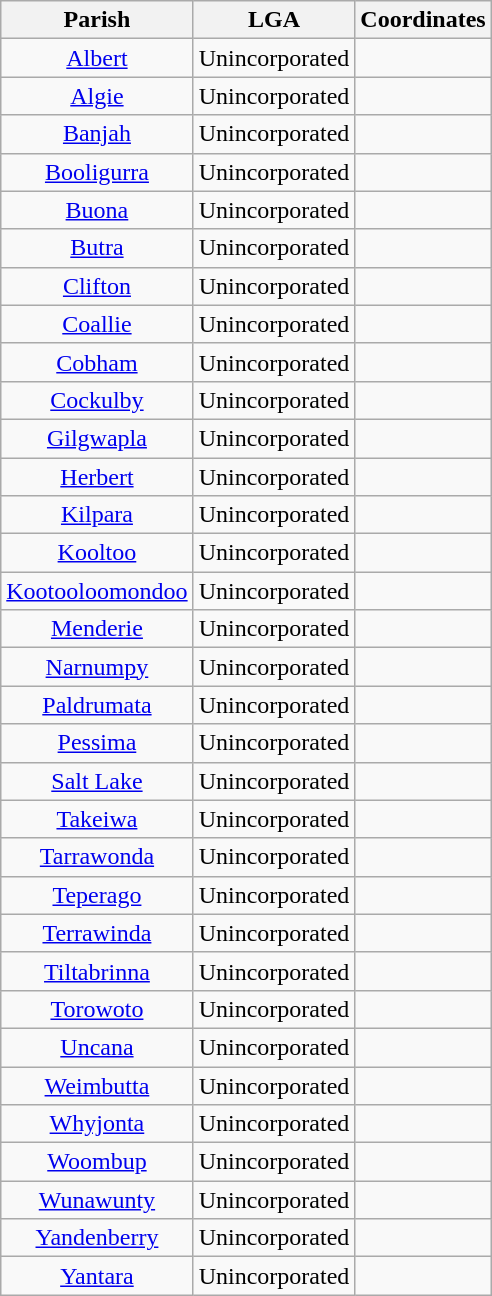<table class="wikitable" style="text-align:center">
<tr>
<th>Parish</th>
<th>LGA</th>
<th>Coordinates</th>
</tr>
<tr>
<td><a href='#'>Albert</a></td>
<td>Unincorporated</td>
<td></td>
</tr>
<tr>
<td><a href='#'>Algie</a></td>
<td>Unincorporated</td>
<td></td>
</tr>
<tr>
<td><a href='#'>Banjah</a></td>
<td>Unincorporated</td>
<td></td>
</tr>
<tr>
<td><a href='#'>Booligurra</a></td>
<td>Unincorporated</td>
<td></td>
</tr>
<tr>
<td><a href='#'>Buona</a></td>
<td>Unincorporated</td>
<td></td>
</tr>
<tr>
<td><a href='#'>Butra</a></td>
<td>Unincorporated</td>
<td></td>
</tr>
<tr>
<td><a href='#'>Clifton</a></td>
<td>Unincorporated</td>
<td></td>
</tr>
<tr>
<td><a href='#'>Coallie</a></td>
<td>Unincorporated</td>
<td></td>
</tr>
<tr>
<td><a href='#'>Cobham</a></td>
<td>Unincorporated</td>
<td></td>
</tr>
<tr>
<td><a href='#'>Cockulby</a></td>
<td>Unincorporated</td>
<td></td>
</tr>
<tr>
<td><a href='#'>Gilgwapla</a></td>
<td>Unincorporated</td>
<td></td>
</tr>
<tr>
<td><a href='#'>Herbert</a></td>
<td>Unincorporated</td>
<td></td>
</tr>
<tr>
<td><a href='#'>Kilpara</a></td>
<td>Unincorporated</td>
<td></td>
</tr>
<tr>
<td><a href='#'>Kooltoo</a></td>
<td>Unincorporated</td>
<td></td>
</tr>
<tr>
<td><a href='#'>Kootooloomondoo</a></td>
<td>Unincorporated</td>
<td></td>
</tr>
<tr>
<td><a href='#'>Menderie</a></td>
<td>Unincorporated</td>
<td></td>
</tr>
<tr>
<td><a href='#'>Narnumpy</a></td>
<td>Unincorporated</td>
<td></td>
</tr>
<tr>
<td><a href='#'>Paldrumata</a></td>
<td>Unincorporated</td>
<td></td>
</tr>
<tr>
<td><a href='#'>Pessima</a></td>
<td>Unincorporated</td>
<td></td>
</tr>
<tr>
<td><a href='#'>Salt Lake</a></td>
<td>Unincorporated</td>
<td></td>
</tr>
<tr>
<td><a href='#'>Takeiwa</a></td>
<td>Unincorporated</td>
<td></td>
</tr>
<tr>
<td><a href='#'>Tarrawonda</a></td>
<td>Unincorporated</td>
<td></td>
</tr>
<tr>
<td><a href='#'>Teperago</a></td>
<td>Unincorporated</td>
<td></td>
</tr>
<tr>
<td><a href='#'>Terrawinda</a></td>
<td>Unincorporated</td>
<td></td>
</tr>
<tr>
<td><a href='#'>Tiltabrinna</a></td>
<td>Unincorporated</td>
<td></td>
</tr>
<tr>
<td><a href='#'>Torowoto</a></td>
<td>Unincorporated</td>
<td></td>
</tr>
<tr>
<td><a href='#'>Uncana</a></td>
<td>Unincorporated</td>
<td></td>
</tr>
<tr>
<td><a href='#'>Weimbutta</a></td>
<td>Unincorporated</td>
<td></td>
</tr>
<tr>
<td><a href='#'>Whyjonta</a></td>
<td>Unincorporated</td>
<td></td>
</tr>
<tr>
<td><a href='#'>Woombup</a></td>
<td>Unincorporated</td>
<td></td>
</tr>
<tr>
<td><a href='#'>Wunawunty</a></td>
<td>Unincorporated</td>
<td></td>
</tr>
<tr>
<td><a href='#'>Yandenberry</a></td>
<td>Unincorporated</td>
<td></td>
</tr>
<tr>
<td><a href='#'>Yantara</a></td>
<td>Unincorporated</td>
<td></td>
</tr>
</table>
